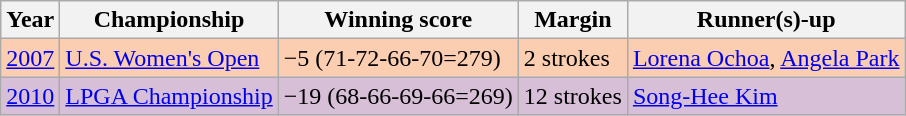<table class="wikitable">
<tr>
<th>Year</th>
<th>Championship</th>
<th>Winning score</th>
<th>Margin</th>
<th>Runner(s)-up</th>
</tr>
<tr style="background:#FBCEB1;">
<td><a href='#'>2007</a></td>
<td><a href='#'>U.S. Women's Open</a></td>
<td>−5 (71-72-66-70=279)</td>
<td>2 strokes</td>
<td> <a href='#'>Lorena Ochoa</a>,  <a href='#'>Angela Park</a></td>
</tr>
<tr style="background:#D8BFD8;">
<td><a href='#'>2010</a></td>
<td><a href='#'>LPGA Championship</a></td>
<td>−19 (68-66-69-66=269)</td>
<td>12 strokes</td>
<td> <a href='#'>Song-Hee Kim</a></td>
</tr>
</table>
